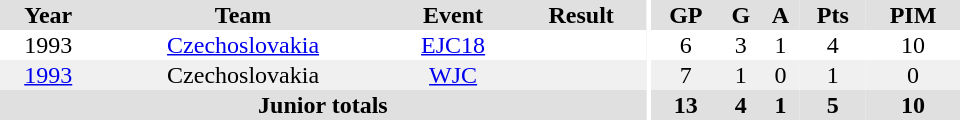<table border="0" cellpadding="1" cellspacing="0" ID="Table3" style="text-align:center; width:40em">
<tr ALIGN="center" bgcolor="#e0e0e0">
<th>Year</th>
<th>Team</th>
<th>Event</th>
<th>Result</th>
<th rowspan="99" bgcolor="#ffffff"></th>
<th>GP</th>
<th>G</th>
<th>A</th>
<th>Pts</th>
<th>PIM</th>
</tr>
<tr ALIGN="center">
<td>1993</td>
<td><a href='#'>Czechoslovakia</a></td>
<td><a href='#'>EJC18</a></td>
<td></td>
<td>6</td>
<td>3</td>
<td>1</td>
<td>4</td>
<td>10</td>
</tr>
<tr ALIGN="center" bgcolor="#f0f0f0">
<td><a href='#'>1993</a></td>
<td>Czechoslovakia</td>
<td><a href='#'>WJC</a></td>
<td></td>
<td>7</td>
<td>1</td>
<td>0</td>
<td>1</td>
<td>0</td>
</tr>
<tr ALIGN="center" bgcolor="#e0e0e0">
<td align="center" colspan=4><strong>Junior totals</strong></td>
<th>13</th>
<th>4</th>
<th>1</th>
<th>5</th>
<th>10</th>
</tr>
</table>
